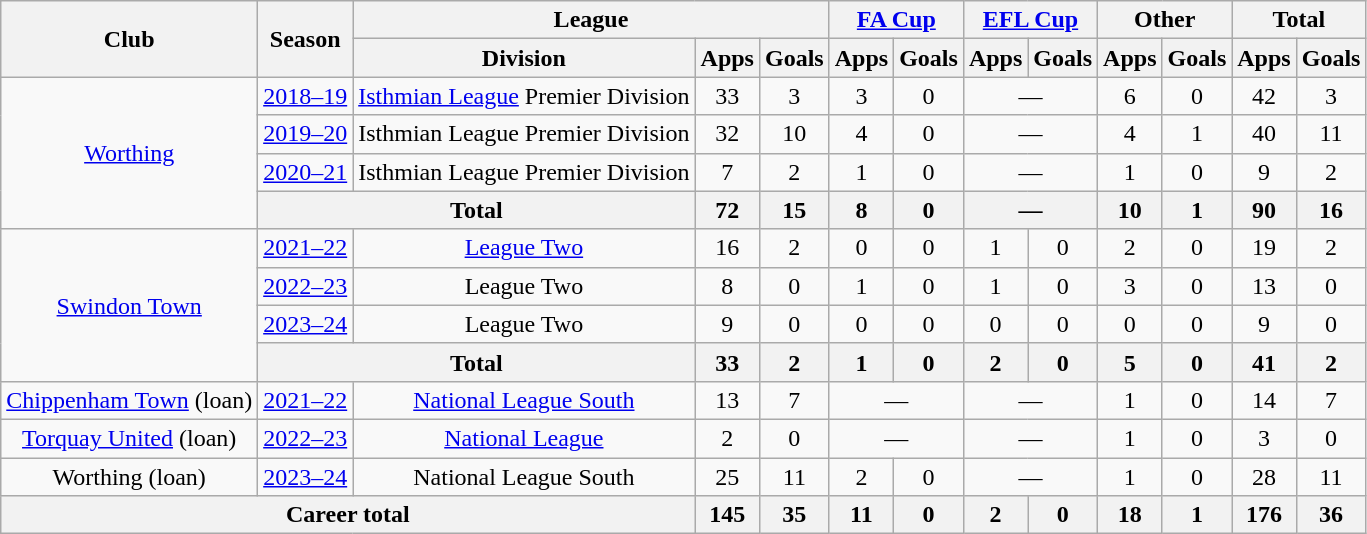<table class="wikitable" style="text-align:center">
<tr>
<th rowspan="2">Club</th>
<th rowspan="2">Season</th>
<th colspan="3">League</th>
<th colspan="2"><a href='#'>FA Cup</a></th>
<th colspan="2"><a href='#'>EFL Cup</a></th>
<th colspan="2">Other</th>
<th colspan="2">Total</th>
</tr>
<tr>
<th>Division</th>
<th>Apps</th>
<th>Goals</th>
<th>Apps</th>
<th>Goals</th>
<th>Apps</th>
<th>Goals</th>
<th>Apps</th>
<th>Goals</th>
<th>Apps</th>
<th>Goals</th>
</tr>
<tr>
<td rowspan="4"><a href='#'>Worthing</a></td>
<td><a href='#'>2018–19</a></td>
<td><a href='#'>Isthmian League</a> Premier Division</td>
<td>33</td>
<td>3</td>
<td>3</td>
<td>0</td>
<td colspan="2">—</td>
<td>6</td>
<td>0</td>
<td>42</td>
<td>3</td>
</tr>
<tr>
<td><a href='#'>2019–20</a></td>
<td>Isthmian League Premier Division</td>
<td>32</td>
<td>10</td>
<td>4</td>
<td>0</td>
<td colspan="2">—</td>
<td>4</td>
<td>1</td>
<td>40</td>
<td>11</td>
</tr>
<tr>
<td><a href='#'>2020–21</a></td>
<td>Isthmian League Premier Division</td>
<td>7</td>
<td>2</td>
<td>1</td>
<td>0</td>
<td colspan="2">—</td>
<td>1</td>
<td>0</td>
<td>9</td>
<td>2</td>
</tr>
<tr>
<th colspan=2>Total</th>
<th>72</th>
<th>15</th>
<th>8</th>
<th>0</th>
<th colspan="2">—</th>
<th>10</th>
<th>1</th>
<th>90</th>
<th>16</th>
</tr>
<tr>
<td rowspan="4"><a href='#'>Swindon Town</a></td>
<td><a href='#'>2021–22</a></td>
<td><a href='#'>League Two</a></td>
<td>16</td>
<td>2</td>
<td>0</td>
<td>0</td>
<td>1</td>
<td>0</td>
<td>2</td>
<td>0</td>
<td>19</td>
<td>2</td>
</tr>
<tr>
<td><a href='#'>2022–23</a></td>
<td>League Two</td>
<td>8</td>
<td>0</td>
<td>1</td>
<td>0</td>
<td>1</td>
<td>0</td>
<td>3</td>
<td>0</td>
<td>13</td>
<td>0</td>
</tr>
<tr>
<td><a href='#'>2023–24</a></td>
<td>League Two</td>
<td>9</td>
<td>0</td>
<td>0</td>
<td>0</td>
<td>0</td>
<td>0</td>
<td>0</td>
<td>0</td>
<td>9</td>
<td>0</td>
</tr>
<tr>
<th colspan=2>Total</th>
<th>33</th>
<th>2</th>
<th>1</th>
<th>0</th>
<th>2</th>
<th>0</th>
<th>5</th>
<th>0</th>
<th>41</th>
<th>2</th>
</tr>
<tr>
<td><a href='#'>Chippenham Town</a> (loan)</td>
<td><a href='#'>2021–22</a></td>
<td><a href='#'>National League South</a></td>
<td>13</td>
<td>7</td>
<td colspan="2">—</td>
<td colspan="2">—</td>
<td>1</td>
<td>0</td>
<td>14</td>
<td>7</td>
</tr>
<tr>
<td><a href='#'>Torquay United</a> (loan)</td>
<td><a href='#'>2022–23</a></td>
<td><a href='#'>National League</a></td>
<td>2</td>
<td>0</td>
<td colspan="2">—</td>
<td colspan="2">—</td>
<td>1</td>
<td>0</td>
<td>3</td>
<td>0</td>
</tr>
<tr>
<td>Worthing (loan)</td>
<td><a href='#'>2023–24</a></td>
<td>National League South</td>
<td>25</td>
<td>11</td>
<td>2</td>
<td>0</td>
<td colspan="2">—</td>
<td>1</td>
<td>0</td>
<td>28</td>
<td>11</td>
</tr>
<tr>
<th colspan=3>Career total</th>
<th>145</th>
<th>35</th>
<th>11</th>
<th>0</th>
<th>2</th>
<th>0</th>
<th>18</th>
<th>1</th>
<th>176</th>
<th>36</th>
</tr>
</table>
